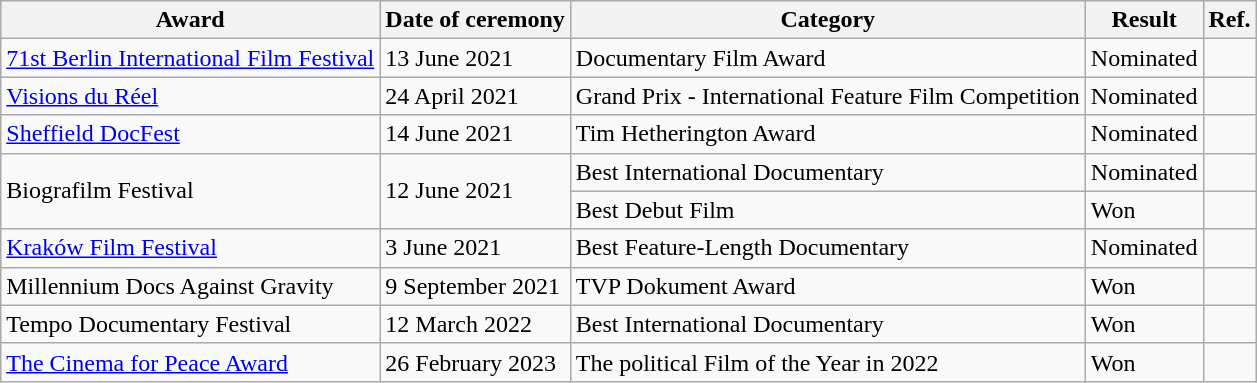<table class="wikitable">
<tr>
<th>Award</th>
<th>Date of ceremony</th>
<th>Category</th>
<th>Result</th>
<th>Ref.</th>
</tr>
<tr>
<td><a href='#'>71st Berlin International Film Festival</a></td>
<td>13 June 2021</td>
<td>Documentary Film Award</td>
<td>Nominated</td>
<td></td>
</tr>
<tr>
<td><a href='#'>Visions du Réel</a></td>
<td>24 April 2021</td>
<td>Grand Prix - International Feature Film Competition</td>
<td>Nominated</td>
<td></td>
</tr>
<tr>
<td><a href='#'>Sheffield DocFest</a></td>
<td>14 June 2021</td>
<td>Tim Hetherington Award</td>
<td>Nominated</td>
<td></td>
</tr>
<tr>
<td rowspan="2">Biografilm Festival</td>
<td rowspan="2">12 June 2021</td>
<td>Best International Documentary</td>
<td>Nominated</td>
<td></td>
</tr>
<tr>
<td>Best Debut Film</td>
<td>Won</td>
<td></td>
</tr>
<tr>
<td><a href='#'>Kraków Film Festival</a></td>
<td>3 June 2021</td>
<td>Best Feature-Length Documentary</td>
<td>Nominated</td>
<td></td>
</tr>
<tr>
<td>Millennium Docs Against Gravity</td>
<td>9 September 2021</td>
<td>TVP Dokument Award</td>
<td>Won</td>
<td></td>
</tr>
<tr>
<td>Tempo Documentary Festival</td>
<td>12 March 2022</td>
<td>Best International Documentary</td>
<td>Won</td>
<td></td>
</tr>
<tr>
<td><a href='#'>The Cinema for Peace Award</a></td>
<td>26 February 2023</td>
<td>The political Film of the Year in 2022</td>
<td>Won</td>
<td></td>
</tr>
</table>
